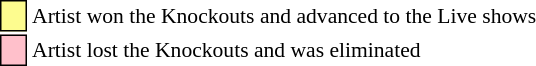<table class="toccolours" style="font-size: 90%; white-space: nowrap;">
<tr>
<td style="background:#fdfc8f; border: 1px solid black;">    </td>
<td style="padding-right: 8px">Artist won the Knockouts and advanced to the Live shows</td>
</tr>
<tr>
<td style="background:pink; border: 1px solid black">    </td>
<td>Artist lost the Knockouts and was eliminated</td>
</tr>
<tr>
</tr>
</table>
